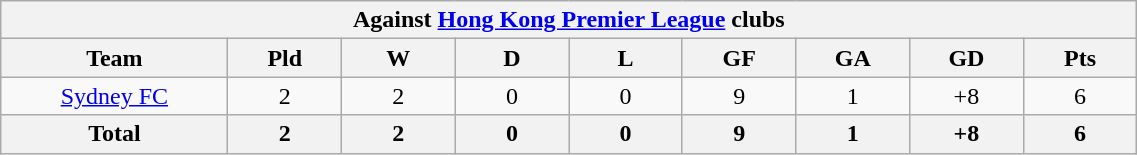<table width=60% class="wikitable" style="text-align:center">
<tr>
<th colspan=9>Against <a href='#'>Hong Kong Premier League</a> clubs</th>
</tr>
<tr>
<th width=10%>Team</th>
<th width=5%>Pld</th>
<th width=5%>W</th>
<th width=5%>D</th>
<th width=5%>L</th>
<th width=5%>GF</th>
<th width=5%>GA</th>
<th width=5%>GD</th>
<th width=5%>Pts</th>
</tr>
<tr>
<td align=center><a href='#'>Sydney FC</a></td>
<td>2</td>
<td>2</td>
<td>0</td>
<td>0</td>
<td>9</td>
<td>1</td>
<td>+8</td>
<td>6</td>
</tr>
<tr>
<th>Total</th>
<th>2</th>
<th>2</th>
<th>0</th>
<th>0</th>
<th>9</th>
<th>1</th>
<th>+8</th>
<th>6</th>
</tr>
</table>
